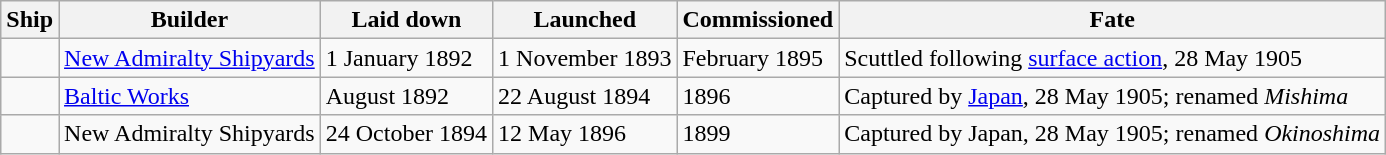<table class="wikitable">
<tr>
<th align=center>Ship</th>
<th align=center>Builder</th>
<th align=center>Laid down</th>
<th align=center>Launched</th>
<th align=center>Commissioned</th>
<th align=center>Fate</th>
</tr>
<tr>
<td></td>
<td><a href='#'>New Admiralty Shipyards</a></td>
<td>1 January 1892</td>
<td>1 November 1893</td>
<td>February 1895</td>
<td>Scuttled following <a href='#'>surface action</a>, 28 May 1905</td>
</tr>
<tr>
<td></td>
<td><a href='#'>Baltic Works</a></td>
<td>August 1892</td>
<td>22 August 1894</td>
<td>1896</td>
<td>Captured by <a href='#'>Japan</a>, 28 May 1905; renamed <em>Mishima</em></td>
</tr>
<tr>
<td></td>
<td>New Admiralty Shipyards</td>
<td>24 October 1894</td>
<td>12 May 1896</td>
<td>1899</td>
<td>Captured by Japan, 28 May 1905; renamed <em>Okinoshima</em></td>
</tr>
</table>
